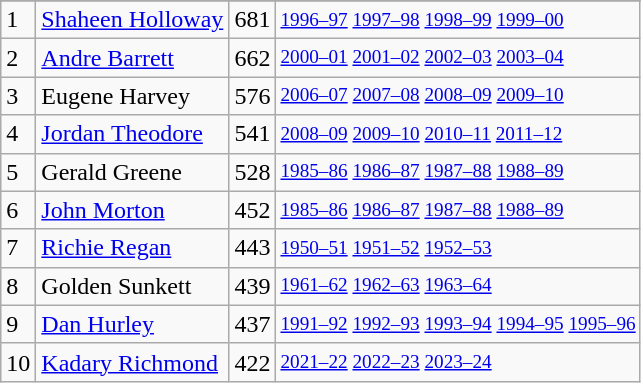<table class="wikitable">
<tr>
</tr>
<tr>
<td>1</td>
<td><a href='#'>Shaheen Holloway</a></td>
<td>681</td>
<td style="font-size:80%;"><a href='#'>1996–97</a> <a href='#'>1997–98</a> <a href='#'>1998–99</a> <a href='#'>1999–00</a></td>
</tr>
<tr>
<td>2</td>
<td><a href='#'>Andre Barrett</a></td>
<td>662</td>
<td style="font-size:80%;"><a href='#'>2000–01</a> <a href='#'>2001–02</a> <a href='#'>2002–03</a> <a href='#'>2003–04</a></td>
</tr>
<tr>
<td>3</td>
<td>Eugene Harvey</td>
<td>576</td>
<td style="font-size:80%;"><a href='#'>2006–07</a> <a href='#'>2007–08</a> <a href='#'>2008–09</a> <a href='#'>2009–10</a></td>
</tr>
<tr>
<td>4</td>
<td><a href='#'>Jordan Theodore</a></td>
<td>541</td>
<td style="font-size:80%;"><a href='#'>2008–09</a> <a href='#'>2009–10</a> <a href='#'>2010–11</a> <a href='#'>2011–12</a></td>
</tr>
<tr>
<td>5</td>
<td>Gerald Greene</td>
<td>528</td>
<td style="font-size:80%;"><a href='#'>1985–86</a> <a href='#'>1986–87</a> <a href='#'>1987–88</a> <a href='#'>1988–89</a></td>
</tr>
<tr>
<td>6</td>
<td><a href='#'>John Morton</a></td>
<td>452</td>
<td style="font-size:80%;"><a href='#'>1985–86</a> <a href='#'>1986–87</a> <a href='#'>1987–88</a> <a href='#'>1988–89</a></td>
</tr>
<tr>
<td>7</td>
<td><a href='#'>Richie Regan</a></td>
<td>443</td>
<td style="font-size:80%;"><a href='#'>1950–51</a> <a href='#'>1951–52</a> <a href='#'>1952–53</a></td>
</tr>
<tr>
<td>8</td>
<td>Golden Sunkett</td>
<td>439</td>
<td style="font-size:80%;"><a href='#'>1961–62</a> <a href='#'>1962–63</a> <a href='#'>1963–64</a></td>
</tr>
<tr>
<td>9</td>
<td><a href='#'>Dan Hurley</a></td>
<td>437</td>
<td style="font-size:80%;"><a href='#'>1991–92</a> <a href='#'>1992–93</a> <a href='#'>1993–94</a> <a href='#'>1994–95</a> <a href='#'>1995–96</a></td>
</tr>
<tr>
<td>10</td>
<td><a href='#'>Kadary Richmond</a></td>
<td>422</td>
<td style="font-size:80%;"><a href='#'>2021–22</a> <a href='#'>2022–23</a> <a href='#'>2023–24</a></td>
</tr>
</table>
